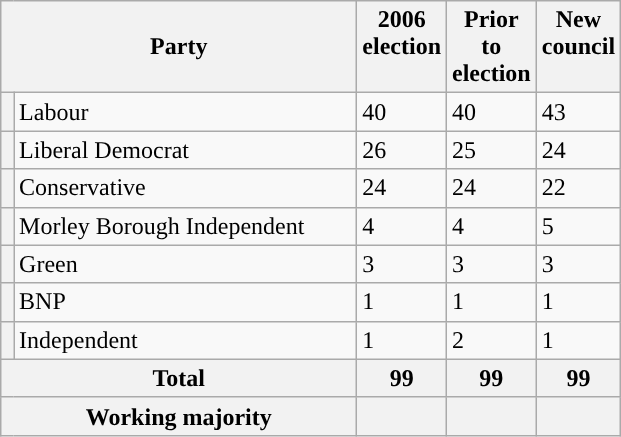<table class="wikitable">
<tr>
<th valign=centre colspan="2" style="width: 230px">Party</th>
<th valign=top style="width: 30px">2006 election</th>
<th valign=top style="width: 30px">Prior to election</th>
<th valign=top style="width: 30px">New council</th>
</tr>
<tr>
<th style="background-color: "></th>
<td>Labour</td>
<td>40</td>
<td>40</td>
<td>43</td>
</tr>
<tr>
<th style="background-color: "></th>
<td>Liberal Democrat</td>
<td>26</td>
<td>25</td>
<td>24</td>
</tr>
<tr>
<th style="background-color: "></th>
<td>Conservative</td>
<td>24</td>
<td>24</td>
<td>22</td>
</tr>
<tr>
<th style="background-color: "></th>
<td>Morley Borough Independent</td>
<td>4</td>
<td>4</td>
<td>5</td>
</tr>
<tr>
<th style="background-color: "></th>
<td>Green</td>
<td>3</td>
<td>3</td>
<td>3</td>
</tr>
<tr>
<th style="background-color: "></th>
<td>BNP</td>
<td>1</td>
<td>1</td>
<td>1</td>
</tr>
<tr>
<th style="background-color: "></th>
<td>Independent</td>
<td>1</td>
<td>2</td>
<td>1</td>
</tr>
<tr>
<th colspan=2>Total</th>
<th style="text-align: center">99</th>
<th>99</th>
<th>99</th>
</tr>
<tr>
<th colspan=2>Working majority</th>
<th></th>
<th></th>
<th></th>
</tr>
</table>
